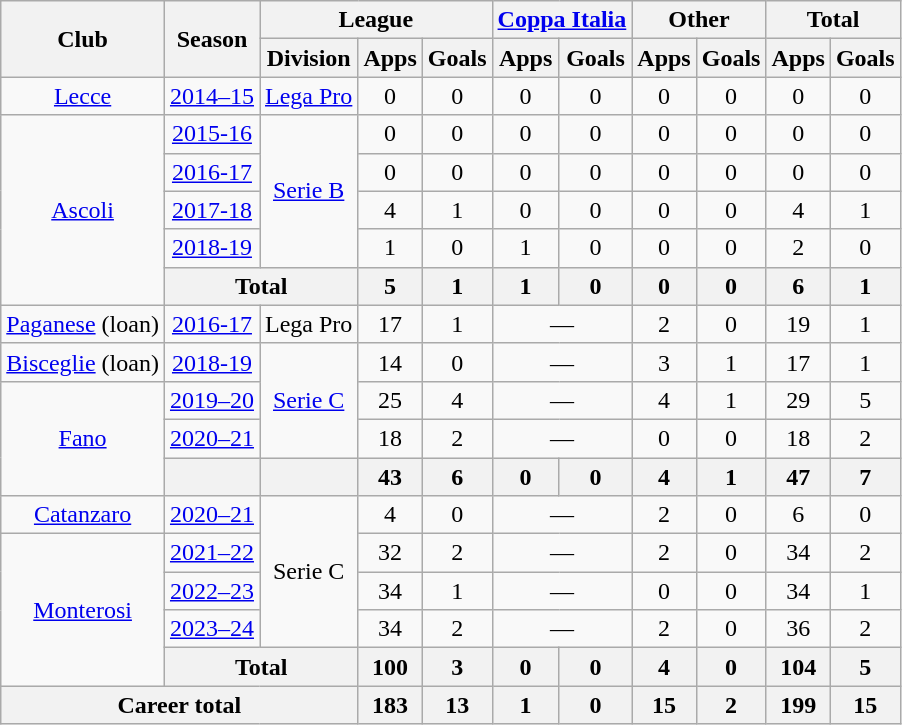<table class="wikitable" style="text-align: center;">
<tr>
<th rowspan="2">Club</th>
<th rowspan="2">Season</th>
<th colspan="3">League</th>
<th colspan="2"><a href='#'>Coppa Italia</a></th>
<th colspan="2">Other</th>
<th colspan="2">Total</th>
</tr>
<tr>
<th>Division</th>
<th>Apps</th>
<th>Goals</th>
<th>Apps</th>
<th>Goals</th>
<th>Apps</th>
<th>Goals</th>
<th>Apps</th>
<th>Goals</th>
</tr>
<tr>
<td><a href='#'>Lecce</a></td>
<td><a href='#'>2014–15</a></td>
<td><a href='#'>Lega Pro</a></td>
<td>0</td>
<td>0</td>
<td>0</td>
<td>0</td>
<td>0</td>
<td>0</td>
<td>0</td>
<td>0</td>
</tr>
<tr>
<td rowspan="5"><a href='#'>Ascoli</a></td>
<td><a href='#'>2015-16</a></td>
<td rowspan="4"><a href='#'>Serie B</a></td>
<td>0</td>
<td>0</td>
<td>0</td>
<td>0</td>
<td>0</td>
<td>0</td>
<td>0</td>
<td>0</td>
</tr>
<tr>
<td><a href='#'>2016-17</a></td>
<td>0</td>
<td>0</td>
<td>0</td>
<td>0</td>
<td>0</td>
<td>0</td>
<td>0</td>
<td>0</td>
</tr>
<tr>
<td><a href='#'>2017-18</a></td>
<td>4</td>
<td>1</td>
<td>0</td>
<td>0</td>
<td>0</td>
<td>0</td>
<td>4</td>
<td>1</td>
</tr>
<tr>
<td><a href='#'>2018-19</a></td>
<td>1</td>
<td>0</td>
<td>1</td>
<td>0</td>
<td>0</td>
<td>0</td>
<td>2</td>
<td>0</td>
</tr>
<tr>
<th colspan="2">Total</th>
<th>5</th>
<th>1</th>
<th>1</th>
<th>0</th>
<th>0</th>
<th>0</th>
<th>6</th>
<th>1</th>
</tr>
<tr>
<td><a href='#'>Paganese</a> (loan)</td>
<td><a href='#'>2016-17</a></td>
<td>Lega Pro</td>
<td>17</td>
<td>1</td>
<td colspan="2">—</td>
<td>2</td>
<td>0</td>
<td>19</td>
<td>1</td>
</tr>
<tr>
<td><a href='#'>Bisceglie</a> (loan)</td>
<td><a href='#'>2018-19</a></td>
<td rowspan="3"><a href='#'>Serie C</a></td>
<td>14</td>
<td>0</td>
<td colspan="2">—</td>
<td>3</td>
<td>1</td>
<td>17</td>
<td>1</td>
</tr>
<tr>
<td rowspan="3"><a href='#'>Fano</a></td>
<td><a href='#'>2019–20</a></td>
<td>25</td>
<td>4</td>
<td colspan="2">—</td>
<td>4</td>
<td>1</td>
<td>29</td>
<td>5</td>
</tr>
<tr>
<td><a href='#'>2020–21</a></td>
<td>18</td>
<td>2</td>
<td colspan="2">—</td>
<td>0</td>
<td>0</td>
<td>18</td>
<td>2</td>
</tr>
<tr>
<th></th>
<th></th>
<th>43</th>
<th>6</th>
<th>0</th>
<th>0</th>
<th>4</th>
<th>1</th>
<th>47</th>
<th>7</th>
</tr>
<tr>
<td><a href='#'>Catanzaro</a></td>
<td><a href='#'>2020–21</a></td>
<td rowspan="4">Serie C</td>
<td>4</td>
<td>0</td>
<td colspan="2">—</td>
<td>2</td>
<td>0</td>
<td>6</td>
<td>0</td>
</tr>
<tr>
<td rowspan="4"><a href='#'>Monterosi</a></td>
<td><a href='#'>2021–22</a></td>
<td>32</td>
<td>2</td>
<td colspan="2">—</td>
<td>2</td>
<td>0</td>
<td>34</td>
<td>2</td>
</tr>
<tr>
<td><a href='#'>2022–23</a></td>
<td>34</td>
<td>1</td>
<td colspan="2">—</td>
<td>0</td>
<td>0</td>
<td>34</td>
<td>1</td>
</tr>
<tr>
<td><a href='#'>2023–24</a></td>
<td>34</td>
<td>2</td>
<td colspan="2">—</td>
<td>2</td>
<td>0</td>
<td>36</td>
<td>2</td>
</tr>
<tr>
<th colspan="2">Total</th>
<th>100</th>
<th>3</th>
<th>0</th>
<th>0</th>
<th>4</th>
<th>0</th>
<th>104</th>
<th>5</th>
</tr>
<tr>
<th colspan="3">Career total</th>
<th>183</th>
<th>13</th>
<th>1</th>
<th>0</th>
<th>15</th>
<th>2</th>
<th>199</th>
<th>15</th>
</tr>
</table>
